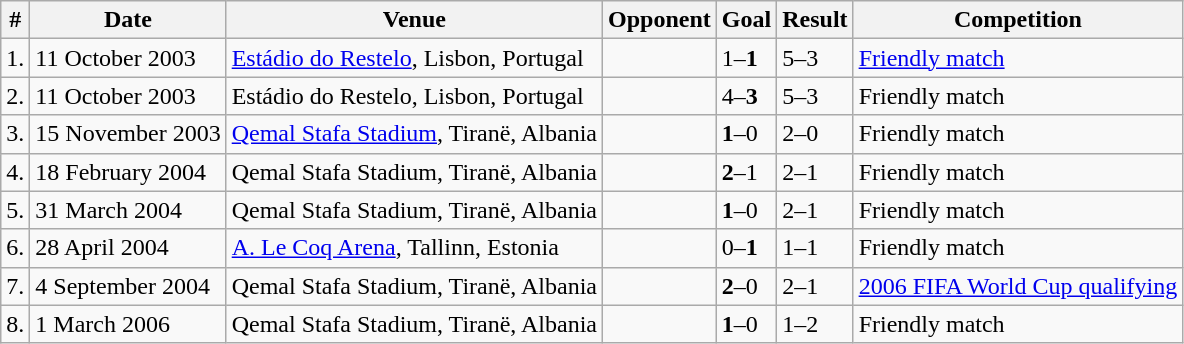<table class="wikitable">
<tr>
<th>#</th>
<th>Date</th>
<th>Venue</th>
<th>Opponent</th>
<th>Goal</th>
<th>Result</th>
<th>Competition</th>
</tr>
<tr>
<td>1.</td>
<td>11 October 2003</td>
<td><a href='#'>Estádio do Restelo</a>, Lisbon, Portugal</td>
<td></td>
<td>1–<strong>1</strong></td>
<td>5–3</td>
<td><a href='#'>Friendly match</a></td>
</tr>
<tr>
<td>2.</td>
<td>11 October 2003</td>
<td>Estádio do Restelo, Lisbon, Portugal</td>
<td></td>
<td>4–<strong>3</strong></td>
<td>5–3</td>
<td>Friendly match</td>
</tr>
<tr>
<td>3.</td>
<td>15 November 2003</td>
<td><a href='#'>Qemal Stafa Stadium</a>, Tiranë, Albania</td>
<td></td>
<td><strong>1</strong>–0</td>
<td>2–0</td>
<td>Friendly match</td>
</tr>
<tr>
<td>4.</td>
<td>18 February 2004</td>
<td>Qemal Stafa Stadium, Tiranë, Albania</td>
<td></td>
<td><strong>2</strong>–1</td>
<td>2–1</td>
<td>Friendly match</td>
</tr>
<tr>
<td>5.</td>
<td>31 March 2004</td>
<td>Qemal Stafa Stadium, Tiranë, Albania</td>
<td></td>
<td><strong>1</strong>–0</td>
<td>2–1</td>
<td>Friendly match</td>
</tr>
<tr>
<td>6.</td>
<td>28 April 2004</td>
<td><a href='#'>A. Le Coq Arena</a>, Tallinn, Estonia</td>
<td></td>
<td>0–<strong>1</strong></td>
<td>1–1</td>
<td>Friendly match</td>
</tr>
<tr>
<td>7.</td>
<td>4 September 2004</td>
<td>Qemal Stafa Stadium, Tiranë, Albania</td>
<td></td>
<td><strong>2</strong>–0</td>
<td>2–1</td>
<td><a href='#'>2006 FIFA World Cup qualifying</a></td>
</tr>
<tr>
<td>8.</td>
<td>1 March 2006</td>
<td>Qemal Stafa Stadium, Tiranë, Albania</td>
<td></td>
<td><strong>1</strong>–0</td>
<td>1–2</td>
<td>Friendly match</td>
</tr>
</table>
